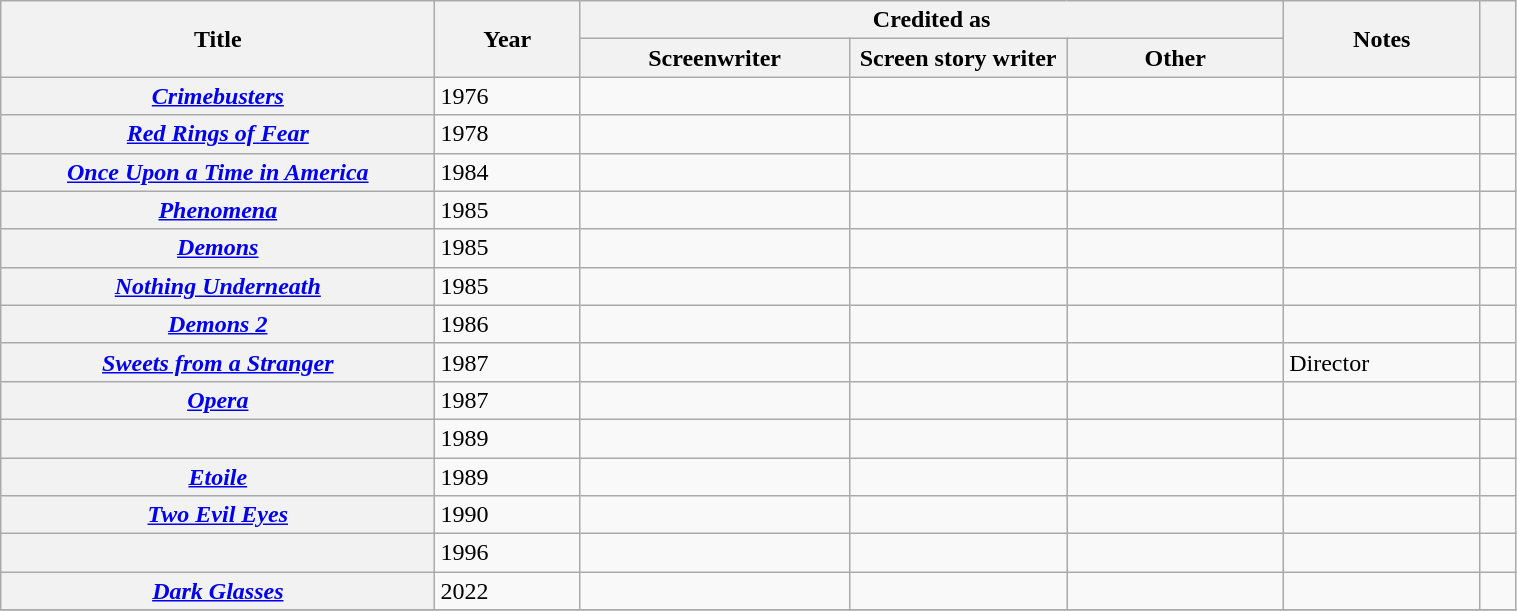<table class="wikitable sortable plainrowheaders" width="80%">
<tr>
<th width="12%" rowspan="2" scope="col">Title</th>
<th width="4%" rowspan="2" scope="col">Year</th>
<th colspan="3" scope="col">Credited as</th>
<th width="5%" rowspan="2" scope="col" class="unsortable">Notes</th>
<th width="1%" rowspan="2" scope="col" class="unsortable"></th>
</tr>
<tr>
<th width=6%>Screenwriter</th>
<th width=6%>Screen story writer</th>
<th width=6%>Other</th>
</tr>
<tr>
<th scope="row"><em><a href='#'>Crimebusters</a></em></th>
<td>1976</td>
<td></td>
<td></td>
<td></td>
<td></td>
<td style="text-align:center;"></td>
</tr>
<tr>
<th scope="row"><em><a href='#'>Red Rings of Fear</a></em></th>
<td>1978</td>
<td></td>
<td></td>
<td></td>
<td></td>
<td style="text-align:center;"></td>
</tr>
<tr>
<th scope="row"><em><a href='#'>Once Upon a Time in America</a></em></th>
<td>1984</td>
<td></td>
<td></td>
<td></td>
<td></td>
<td style="text-align:center;"></td>
</tr>
<tr>
<th scope="row"><em><a href='#'>Phenomena</a></em></th>
<td>1985</td>
<td></td>
<td></td>
<td></td>
<td></td>
<td style="text-align:center;"></td>
</tr>
<tr>
<th scope="row"><em><a href='#'>Demons</a></em></th>
<td>1985</td>
<td></td>
<td></td>
<td></td>
<td></td>
<td style="text-align:center;"></td>
</tr>
<tr>
<th scope="row"><em><a href='#'>Nothing Underneath</a></em></th>
<td>1985</td>
<td></td>
<td></td>
<td></td>
<td></td>
<td style="text-align:center;"></td>
</tr>
<tr>
<th scope="row"><em><a href='#'>Demons 2</a></em></th>
<td>1986</td>
<td></td>
<td></td>
<td></td>
<td></td>
<td style="text-align:center;"></td>
</tr>
<tr>
<th scope="row"><em><a href='#'>Sweets from a Stranger</a></em></th>
<td>1987</td>
<td></td>
<td></td>
<td></td>
<td>Director</td>
<td style="text-align:center;"></td>
</tr>
<tr>
<th scope="row"><em><a href='#'>Opera</a></em></th>
<td>1987</td>
<td></td>
<td></td>
<td></td>
<td></td>
<td style="text-align:center;"></td>
</tr>
<tr>
<th scope="row"></th>
<td>1989</td>
<td></td>
<td></td>
<td></td>
<td></td>
<td style="text-align:center;"></td>
</tr>
<tr>
<th scope="row"><em><a href='#'>Etoile</a></em></th>
<td>1989</td>
<td></td>
<td></td>
<td></td>
<td></td>
<td style="text-align:center;"></td>
</tr>
<tr>
<th scope="row"><em><a href='#'>Two Evil Eyes</a></em></th>
<td>1990</td>
<td></td>
<td></td>
<td></td>
<td></td>
<td style="text-align:center;"></td>
</tr>
<tr>
<th scope="row"></th>
<td>1996</td>
<td></td>
<td></td>
<td></td>
<td></td>
<td style="text-align:center;"></td>
</tr>
<tr>
<th scope="row"><em><a href='#'>Dark Glasses</a></em></th>
<td>2022</td>
<td></td>
<td></td>
<td></td>
<td></td>
<td style="text-align:center;"></td>
</tr>
<tr>
</tr>
</table>
